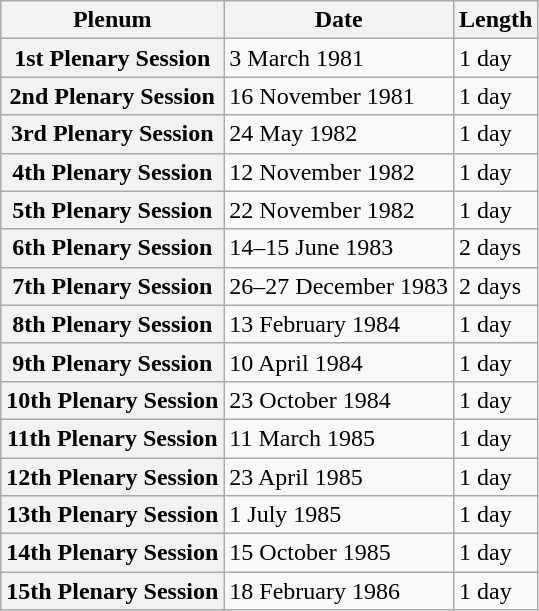<table class="wikitable sortable plainrowheaders">
<tr>
<th scope="col">Plenum</th>
<th scope="col">Date</th>
<th scope="col">Length</th>
</tr>
<tr>
<th scope="row">1st Plenary Session</th>
<td data-sort-value="1">3 March 1981</td>
<td>1 day</td>
</tr>
<tr>
<th scope="row">2nd Plenary Session</th>
<td data-sort-value="2">16 November 1981</td>
<td>1 day</td>
</tr>
<tr>
<th scope="row">3rd Plenary Session</th>
<td data-sort-value="3">24 May 1982</td>
<td>1 day</td>
</tr>
<tr>
<th scope="row">4th Plenary Session</th>
<td data-sort-value="4">12 November 1982</td>
<td>1 day</td>
</tr>
<tr>
<th scope="row">5th Plenary Session</th>
<td data-sort-value="5">22 November 1982</td>
<td>1 day</td>
</tr>
<tr>
<th scope="row">6th Plenary Session</th>
<td data-sort-value="6">14–15 June 1983</td>
<td>2 days</td>
</tr>
<tr>
<th scope="row">7th Plenary Session</th>
<td data-sort-value="7">26–27 December 1983</td>
<td>2 days</td>
</tr>
<tr>
<th scope="row">8th Plenary Session</th>
<td data-sort-value="8">13 February 1984</td>
<td>1 day</td>
</tr>
<tr>
<th scope="row">9th Plenary Session</th>
<td data-sort-value="9">10 April 1984</td>
<td>1 day</td>
</tr>
<tr>
<th scope="row">10th Plenary Session</th>
<td data-sort-value="10">23 October 1984</td>
<td>1 day</td>
</tr>
<tr>
<th scope="row">11th Plenary Session</th>
<td data-sort-value="11">11 March 1985</td>
<td>1 day</td>
</tr>
<tr>
<th scope="row">12th Plenary Session</th>
<td data-sort-value="12">23 April 1985</td>
<td>1 day</td>
</tr>
<tr>
<th scope="row">13th Plenary Session</th>
<td data-sort-value="13">1 July 1985</td>
<td>1 day</td>
</tr>
<tr>
<th scope="row">14th Plenary Session</th>
<td data-sort-value="14">15 October 1985</td>
<td>1 day</td>
</tr>
<tr>
<th scope="row">15th Plenary Session</th>
<td data-sort-value="15">18 February 1986</td>
<td>1 day</td>
</tr>
</table>
